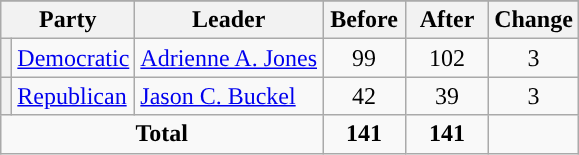<table class="wikitable" style="text-align:center;">
<tr>
</tr>
<tr>
<th colspan=2>Party</th>
<th>Leader</th>
<th style="width:3em">Before</th>
<th style="width:3em">After</th>
<th style="width:3em">Change</th>
</tr>
<tr>
<th style="background-color:"></th>
<td style="text-align:left;"><a href='#'>Democratic</a></td>
<td style="text-align:left;"><a href='#'>Adrienne A. Jones</a></td>
<td>99</td>
<td>102</td>
<td> 3</td>
</tr>
<tr>
<th style="background-color:"></th>
<td style="text-align:left;"><a href='#'>Republican</a></td>
<td style="text-align:left;"><a href='#'>Jason C. Buckel</a></td>
<td>42</td>
<td>39</td>
<td> 3</td>
</tr>
<tr>
<td colspan=3><strong>Total</strong></td>
<td><strong>141</strong></td>
<td><strong>141</strong></td>
<td></td>
</tr>
</table>
